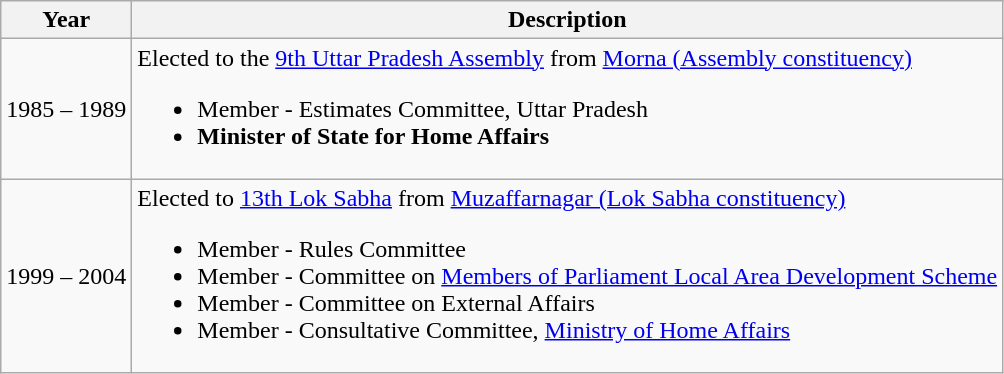<table class="wikitable">
<tr>
<th>Year</th>
<th>Description</th>
</tr>
<tr>
<td>1985 – 1989</td>
<td>Elected to the <a href='#'>9th Uttar Pradesh Assembly</a> from <a href='#'>Morna (Assembly constituency)</a><br><ul><li>Member - Estimates Committee, Uttar Pradesh</li><li><strong>Minister of State for Home Affairs</strong></li></ul></td>
</tr>
<tr>
<td>1999 – 2004</td>
<td>Elected to <a href='#'>13th Lok Sabha</a> from <a href='#'>Muzaffarnagar (Lok Sabha constituency)</a><br><ul><li>Member - Rules Committee</li><li>Member - Committee on <a href='#'>Members of Parliament Local Area Development Scheme</a></li><li>Member - Committee on External Affairs</li><li>Member - Consultative Committee, <a href='#'>Ministry of Home Affairs</a></li></ul></td>
</tr>
</table>
